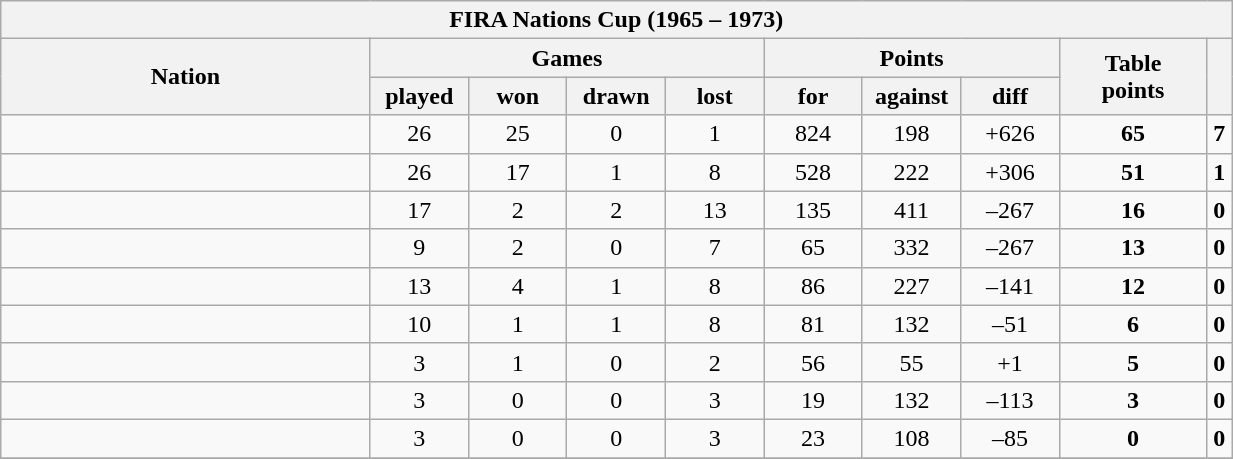<table class="wikitable" style="width:65%;">
<tr>
<th colspan="11" style="width:65%;">FIRA Nations Cup (1965 – 1973)</th>
</tr>
<tr>
<th rowspan="2" style="width:30%;">Nation</th>
<th colspan="4" style="width:32%;">Games</th>
<th colspan="3" style="width:20%;">Points</th>
<th rowspan="2" style="width:12%;">Table<br>points</th>
<th rowspan="2" style="width:15%;"></th>
</tr>
<tr>
<th style="width:8%;">played</th>
<th style="width:8%;">won</th>
<th style="width:8%;">drawn</th>
<th style="width:8%;">lost</th>
<th style="width:8%;">for</th>
<th style="width:8%;">against</th>
<th style="width:8%;">diff</th>
</tr>
<tr align=center>
<td align=left></td>
<td>26</td>
<td>25</td>
<td>0</td>
<td>1</td>
<td>824</td>
<td>198</td>
<td>+626</td>
<td><strong>65</strong></td>
<td><strong>7</strong></td>
</tr>
<tr align=center>
<td align=left></td>
<td>26</td>
<td>17</td>
<td>1</td>
<td>8</td>
<td>528</td>
<td>222</td>
<td>+306</td>
<td><strong>51</strong></td>
<td><strong>1</strong></td>
</tr>
<tr align=center>
<td align=left></td>
<td>17</td>
<td>2</td>
<td>2</td>
<td>13</td>
<td>135</td>
<td>411</td>
<td>–267</td>
<td><strong>16</strong></td>
<td><strong>0</strong></td>
</tr>
<tr align=center>
<td align=left></td>
<td>9</td>
<td>2</td>
<td>0</td>
<td>7</td>
<td>65</td>
<td>332</td>
<td>–267</td>
<td><strong>13</strong></td>
<td><strong>0</strong></td>
</tr>
<tr align=center>
<td align=left></td>
<td>13</td>
<td>4</td>
<td>1</td>
<td>8</td>
<td>86</td>
<td>227</td>
<td>–141</td>
<td><strong>12</strong></td>
<td><strong>0</strong></td>
</tr>
<tr align=center>
<td align=left></td>
<td>10</td>
<td>1</td>
<td>1</td>
<td>8</td>
<td>81</td>
<td>132</td>
<td>–51</td>
<td><strong>6</strong></td>
<td><strong>0</strong></td>
</tr>
<tr align=center>
<td align=left></td>
<td>3</td>
<td>1</td>
<td>0</td>
<td>2</td>
<td>56</td>
<td>55</td>
<td>+1</td>
<td><strong>5</strong></td>
<td><strong>0</strong></td>
</tr>
<tr align=center>
<td align=left></td>
<td>3</td>
<td>0</td>
<td>0</td>
<td>3</td>
<td>19</td>
<td>132</td>
<td>–113</td>
<td><strong>3</strong></td>
<td><strong>0</strong></td>
</tr>
<tr align=center>
<td align=left></td>
<td>3</td>
<td>0</td>
<td>0</td>
<td>3</td>
<td>23</td>
<td>108</td>
<td>–85</td>
<td><strong>0</strong></td>
<td><strong>0</strong></td>
</tr>
<tr align=center>
</tr>
</table>
